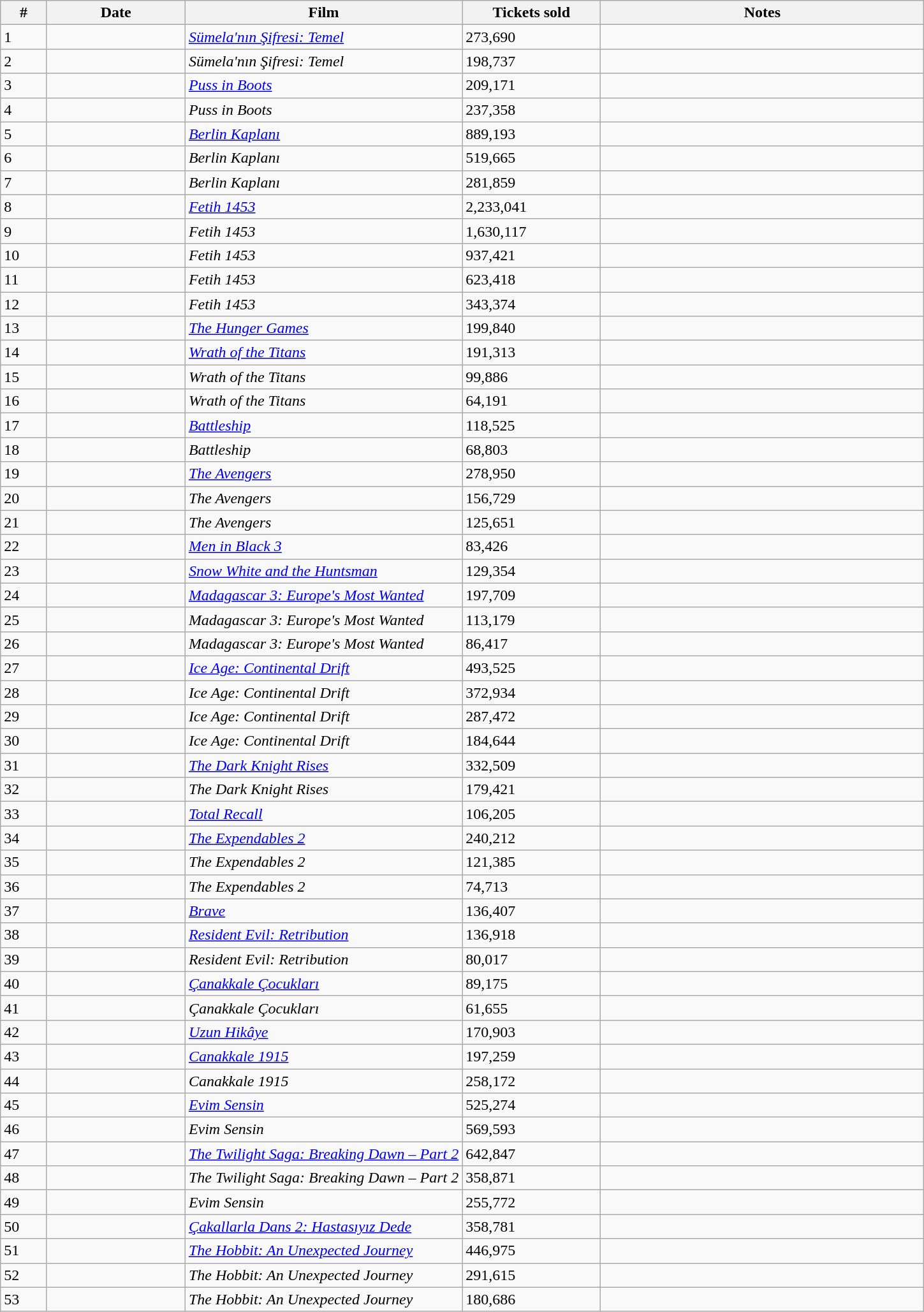<table class="wikitable sortable">
<tr>
<th width="5%">#</th>
<th width="15%">Date</th>
<th width="30%">Film</th>
<th width="15%">Tickets sold</th>
<th width="35%">Notes</th>
</tr>
<tr>
<td>1</td>
<td></td>
<td><em><a href='#'>Sümela'nın Şifresi: Temel</a></em></td>
<td>273,690</td>
<td></td>
</tr>
<tr>
<td>2</td>
<td></td>
<td><em>Sümela'nın Şifresi: Temel</em></td>
<td>198,737</td>
<td></td>
</tr>
<tr>
<td>3</td>
<td></td>
<td><em><a href='#'>Puss in Boots</a></em></td>
<td>209,171</td>
<td></td>
</tr>
<tr>
<td>4</td>
<td></td>
<td><em>Puss in Boots</em></td>
<td>237,358</td>
<td></td>
</tr>
<tr>
<td>5</td>
<td></td>
<td><em><a href='#'>Berlin Kaplanı</a></em></td>
<td>889,193</td>
<td></td>
</tr>
<tr>
<td>6</td>
<td></td>
<td><em>Berlin Kaplanı</em></td>
<td>519,665</td>
<td></td>
</tr>
<tr>
<td>7</td>
<td></td>
<td><em>Berlin Kaplanı</em></td>
<td>281,859</td>
<td></td>
</tr>
<tr>
<td>8</td>
<td></td>
<td><em><a href='#'>Fetih 1453</a></em></td>
<td>2,233,041</td>
<td></td>
</tr>
<tr>
<td>9</td>
<td></td>
<td><em>Fetih 1453</em></td>
<td>1,630,117</td>
<td></td>
</tr>
<tr>
<td>10</td>
<td></td>
<td><em>Fetih 1453</em></td>
<td>937,421</td>
<td></td>
</tr>
<tr>
<td>11</td>
<td></td>
<td><em>Fetih 1453</em></td>
<td>623,418</td>
<td></td>
</tr>
<tr>
<td>12</td>
<td></td>
<td><em>Fetih 1453</em></td>
<td>343,374</td>
<td></td>
</tr>
<tr>
<td>13</td>
<td></td>
<td><em><a href='#'>The Hunger Games</a></em></td>
<td>199,840</td>
<td></td>
</tr>
<tr>
<td>14</td>
<td></td>
<td><em><a href='#'>Wrath of the Titans</a></em></td>
<td>191,313</td>
<td></td>
</tr>
<tr>
<td>15</td>
<td></td>
<td><em>Wrath of the Titans</em></td>
<td>99,886</td>
<td></td>
</tr>
<tr>
<td>16</td>
<td></td>
<td><em>Wrath of the Titans</em></td>
<td>64,191</td>
<td></td>
</tr>
<tr>
<td>17</td>
<td></td>
<td><em><a href='#'>Battleship</a></em></td>
<td>118,525</td>
<td></td>
</tr>
<tr>
<td>18</td>
<td></td>
<td><em>Battleship</em></td>
<td>68,803</td>
<td></td>
</tr>
<tr>
<td>19</td>
<td></td>
<td><em><a href='#'>The Avengers</a></em></td>
<td>278,950</td>
<td></td>
</tr>
<tr>
<td>20</td>
<td></td>
<td><em>The Avengers</em></td>
<td>156,729</td>
<td></td>
</tr>
<tr>
<td>21</td>
<td></td>
<td><em>The Avengers</em></td>
<td>125,651</td>
<td></td>
</tr>
<tr>
<td>22</td>
<td></td>
<td><em><a href='#'>Men in Black 3</a></em></td>
<td>83,426</td>
<td></td>
</tr>
<tr>
<td>23</td>
<td></td>
<td><em><a href='#'>Snow White and the Huntsman</a></em></td>
<td>129,354</td>
<td></td>
</tr>
<tr>
<td>24</td>
<td></td>
<td><em><a href='#'>Madagascar 3: Europe's Most Wanted</a></em></td>
<td>197,709</td>
<td></td>
</tr>
<tr>
<td>25</td>
<td></td>
<td><em>Madagascar 3: Europe's Most Wanted</em></td>
<td>113,179</td>
<td></td>
</tr>
<tr>
<td>26</td>
<td></td>
<td><em>Madagascar 3: Europe's Most Wanted</em></td>
<td>86,417</td>
<td></td>
</tr>
<tr>
<td>27</td>
<td></td>
<td><em><a href='#'>Ice Age: Continental Drift</a></em></td>
<td>493,525</td>
<td></td>
</tr>
<tr>
<td>28</td>
<td></td>
<td><em>Ice Age: Continental Drift</em></td>
<td>372,934</td>
<td></td>
</tr>
<tr>
<td>29</td>
<td></td>
<td><em>Ice Age: Continental Drift</em></td>
<td>287,472</td>
<td></td>
</tr>
<tr>
<td>30</td>
<td></td>
<td><em>Ice Age: Continental Drift</em></td>
<td>184,644</td>
<td></td>
</tr>
<tr>
<td>31</td>
<td></td>
<td><em><a href='#'>The Dark Knight Rises</a></em></td>
<td>332,509</td>
<td></td>
</tr>
<tr>
<td>32</td>
<td></td>
<td><em>The Dark Knight Rises</em></td>
<td>179,421</td>
<td></td>
</tr>
<tr>
<td>33</td>
<td></td>
<td><em><a href='#'>Total Recall</a></em></td>
<td>106,205</td>
<td></td>
</tr>
<tr>
<td>34</td>
<td></td>
<td><em><a href='#'>The Expendables 2</a></em></td>
<td>240,212</td>
<td></td>
</tr>
<tr>
<td>35</td>
<td></td>
<td><em>The Expendables 2</em></td>
<td>121,385</td>
<td></td>
</tr>
<tr>
<td>36</td>
<td></td>
<td><em>The Expendables 2</em></td>
<td>74,713</td>
<td></td>
</tr>
<tr>
<td>37</td>
<td></td>
<td><em><a href='#'>Brave</a></em></td>
<td>136,407</td>
<td></td>
</tr>
<tr>
<td>38</td>
<td></td>
<td><em><a href='#'>Resident Evil: Retribution</a></em></td>
<td>136,918</td>
<td></td>
</tr>
<tr>
<td>39</td>
<td></td>
<td><em>Resident Evil: Retribution</em></td>
<td>80,017</td>
<td></td>
</tr>
<tr>
<td>40</td>
<td></td>
<td><em><a href='#'>Çanakkale Çocukları</a></em></td>
<td>89,175</td>
<td></td>
</tr>
<tr>
<td>41</td>
<td></td>
<td><em>Çanakkale Çocukları</em></td>
<td>61,655</td>
<td></td>
</tr>
<tr>
<td>42</td>
<td></td>
<td><em><a href='#'>Uzun Hikâye</a></em></td>
<td>170,903</td>
<td></td>
</tr>
<tr>
<td>43</td>
<td></td>
<td><em><a href='#'>Canakkale 1915</a></em></td>
<td>197,259</td>
<td></td>
</tr>
<tr>
<td>44</td>
<td></td>
<td><em>Canakkale 1915</em></td>
<td>258,172</td>
<td></td>
</tr>
<tr>
<td>45</td>
<td></td>
<td><em><a href='#'>Evim Sensin</a></em></td>
<td>525,274</td>
<td></td>
</tr>
<tr>
<td>46</td>
<td></td>
<td><em>Evim Sensin</em></td>
<td>569,593</td>
<td></td>
</tr>
<tr>
<td>47</td>
<td></td>
<td><em><a href='#'>The Twilight Saga: Breaking Dawn – Part 2</a></em></td>
<td>642,847</td>
<td></td>
</tr>
<tr>
<td>48</td>
<td></td>
<td><em>The Twilight Saga: Breaking Dawn – Part 2</em></td>
<td>358,871</td>
<td></td>
</tr>
<tr>
<td>49</td>
<td></td>
<td><em>Evim Sensin</em></td>
<td>255,772</td>
<td></td>
</tr>
<tr>
<td>50</td>
<td></td>
<td><em><a href='#'>Çakallarla Dans 2: Hastasıyız Dede</a></em></td>
<td>358,781</td>
<td></td>
</tr>
<tr>
<td>51</td>
<td></td>
<td><em><a href='#'>The Hobbit: An Unexpected Journey</a></em></td>
<td>446,975</td>
<td></td>
</tr>
<tr>
<td>52</td>
<td></td>
<td><em>The Hobbit: An Unexpected Journey</em></td>
<td>291,615</td>
<td></td>
</tr>
<tr>
<td>53</td>
<td></td>
<td><em>The Hobbit: An Unexpected Journey</em></td>
<td>180,686</td>
<td></td>
</tr>
</table>
